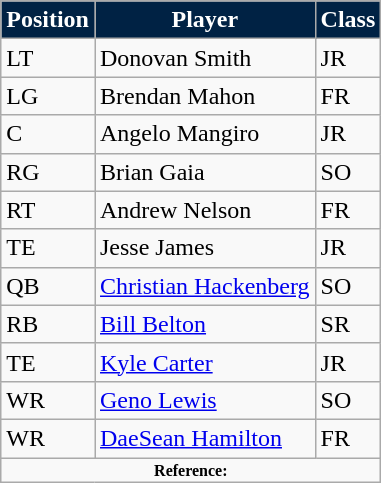<table class="wikitable">
<tr>
<th style="background:#024; color:#fff;">Position</th>
<th style="background:#024; color:#fff;">Player</th>
<th style="background:#024; color:#fff;">Class</th>
</tr>
<tr>
<td>LT</td>
<td>Donovan Smith</td>
<td>JR</td>
</tr>
<tr>
<td>LG</td>
<td>Brendan Mahon</td>
<td>FR</td>
</tr>
<tr>
<td>C</td>
<td>Angelo Mangiro</td>
<td>JR</td>
</tr>
<tr>
<td>RG</td>
<td>Brian Gaia</td>
<td>SO</td>
</tr>
<tr>
<td>RT</td>
<td>Andrew Nelson</td>
<td>FR</td>
</tr>
<tr>
<td>TE</td>
<td>Jesse James</td>
<td>JR</td>
</tr>
<tr>
<td>QB</td>
<td><a href='#'>Christian Hackenberg</a></td>
<td>SO</td>
</tr>
<tr>
<td>RB</td>
<td><a href='#'>Bill Belton</a></td>
<td>SR</td>
</tr>
<tr>
<td>TE</td>
<td><a href='#'>Kyle Carter</a></td>
<td>JR</td>
</tr>
<tr>
<td>WR</td>
<td><a href='#'>Geno Lewis</a></td>
<td>SO</td>
</tr>
<tr>
<td>WR</td>
<td><a href='#'>DaeSean Hamilton</a></td>
<td>FR</td>
</tr>
<tr>
<td colspan="3" style="font-size:8pt; text-align:center;"><strong>Reference:</strong></td>
</tr>
</table>
